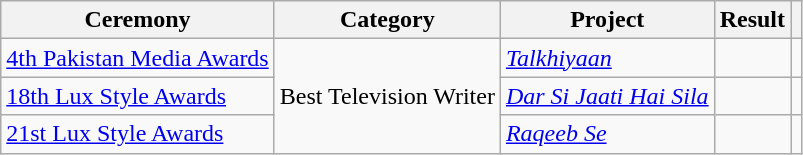<table class="wikitable style">
<tr>
<th>Ceremony</th>
<th>Category</th>
<th>Project</th>
<th>Result</th>
<th></th>
</tr>
<tr>
<td><a href='#'>4th Pakistan Media Awards</a></td>
<td rowspan="3">Best Television Writer</td>
<td><em><a href='#'>Talkhiyaan</a></em></td>
<td></td>
<td></td>
</tr>
<tr>
<td><a href='#'>18th Lux Style Awards</a></td>
<td><em><a href='#'>Dar Si Jaati Hai Sila</a></em></td>
<td></td>
<td></td>
</tr>
<tr>
<td><a href='#'>21st Lux Style Awards</a></td>
<td><em><a href='#'>Raqeeb Se</a></em></td>
<td></td>
<td></td>
</tr>
</table>
